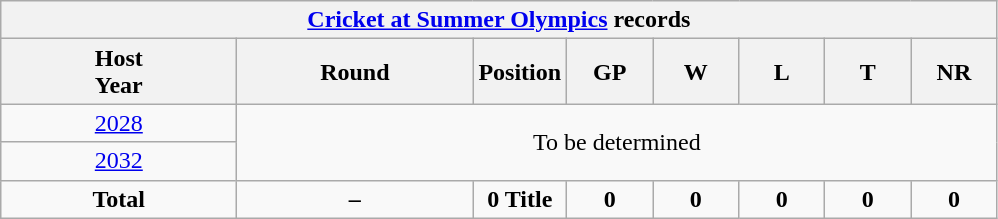<table class="wikitable" style="text-align: center; width=900px;">
<tr>
<th colspan=9><a href='#'>Cricket at Summer Olympics</a> records</th>
</tr>
<tr>
<th width=150>Host<br>Year</th>
<th width=150>Round</th>
<th width=50>Position</th>
<th width=50>GP</th>
<th width=50>W</th>
<th width=50>L</th>
<th width=50>T</th>
<th width=50>NR</th>
</tr>
<tr>
<td> <a href='#'>2028</a></td>
<td colspan=8 rowspan=2>To be determined</td>
</tr>
<tr>
<td> <a href='#'>2032</a></td>
</tr>
<tr>
<td><strong>Total</strong></td>
<td><strong>–</strong></td>
<td><strong>0 Title</strong></td>
<td><strong>0</strong></td>
<td><strong>0</strong></td>
<td><strong>0</strong></td>
<td><strong>0</strong></td>
<td><strong>0</strong></td>
</tr>
</table>
